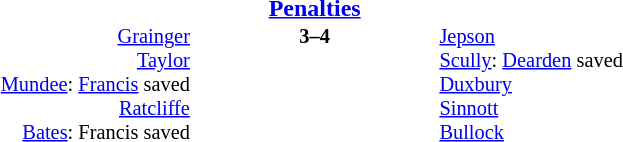<table cellspacing=0 style="width: 100%;">
<tr>
<td align=center rowspan=2 width=15%> </td>
<td width=24%> </td>
<td width=13% align=center><strong><a href='#'>Penalties</a></strong></td>
<td width=24%> </td>
</tr>
<tr style=font-size:85%>
<td align=right valign=top><a href='#'>Grainger</a>  <br> <a href='#'>Taylor</a>  <br> <a href='#'>Mundee</a>: <a href='#'>Francis</a> saved  <br> <a href='#'>Ratcliffe</a>  <br> <a href='#'>Bates</a>: Francis saved </td>
<td align=center valign=top><strong>3–4</strong></td>
<td valign=top> <a href='#'>Jepson</a> <br>  <a href='#'>Scully</a>: <a href='#'>Dearden</a> saved <br>  <a href='#'>Duxbury</a> <br>  <a href='#'>Sinnott</a> <br>  <a href='#'>Bullock</a></td>
<td> </td>
</tr>
</table>
